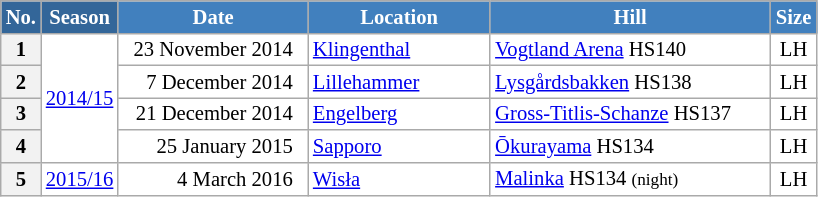<table class="wikitable plainrowheaders" style="background:#fff; font-size:86%; line-height:15px; border:gray solid 1px; border-collapse:collapse;">
<tr style="background:#efefef;">
<th style="background-color:#369; color:white; width:10px;">No.</th>
<th style="background-color:#369; color:white;  width:30px;">Season</th>
<th style="background-color:#4180be; color:white; width:120px;">Date</th>
<th style="background-color:#4180be; color:white; width:115px;">Location</th>
<th style="background-color:#4180be; color:white; width:180px;">Hill</th>
<th style="background-color:#4180be; color:white; width:25px;">Size</th>
</tr>
<tr>
<th scope=row style="text-align:center;">1</th>
<td rowspan=4 align=center><a href='#'>2014/15</a></td>
<td align=right>23 November 2014  </td>
<td> <a href='#'>Klingenthal</a></td>
<td><a href='#'>Vogtland Arena</a> HS140</td>
<td align=center>LH</td>
</tr>
<tr>
<th scope=row style="text-align:center;">2</th>
<td align=right>7 December 2014  </td>
<td> <a href='#'>Lillehammer</a></td>
<td><a href='#'>Lysgårdsbakken</a> HS138</td>
<td align=center>LH</td>
</tr>
<tr>
<th scope=row style="text-align:center;">3</th>
<td align=right>21 December 2014  </td>
<td> <a href='#'>Engelberg</a></td>
<td><a href='#'>Gross-Titlis-Schanze</a> HS137</td>
<td align=center>LH</td>
</tr>
<tr>
<th scope=row style="text-align:center;">4</th>
<td align=right>25 January 2015  </td>
<td> <a href='#'>Sapporo</a></td>
<td><a href='#'>Ōkurayama</a> HS134</td>
<td align=center>LH</td>
</tr>
<tr>
<th scope=row style="text-align:center;">5</th>
<td align=center><a href='#'>2015/16</a></td>
<td align=right>4 March 2016  </td>
<td> <a href='#'>Wisła</a></td>
<td><a href='#'>Malinka</a> HS134 <small>(night)</small></td>
<td align=center>LH</td>
</tr>
</table>
